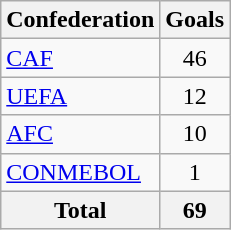<table class="wikitable sortable" style="text-align:center">
<tr>
<th scope="col">Confederation</th>
<th scope="col">Goals</th>
</tr>
<tr>
<td style="text-align:left"><a href='#'>CAF</a></td>
<td>46</td>
</tr>
<tr>
<td style="text-align:left"><a href='#'>UEFA</a></td>
<td>12</td>
</tr>
<tr>
<td style="text-align:left"><a href='#'>AFC</a></td>
<td>10</td>
</tr>
<tr>
<td style="text-align:left"><a href='#'>CONMEBOL</a></td>
<td>1</td>
</tr>
<tr>
<th>Total</th>
<th>69</th>
</tr>
</table>
